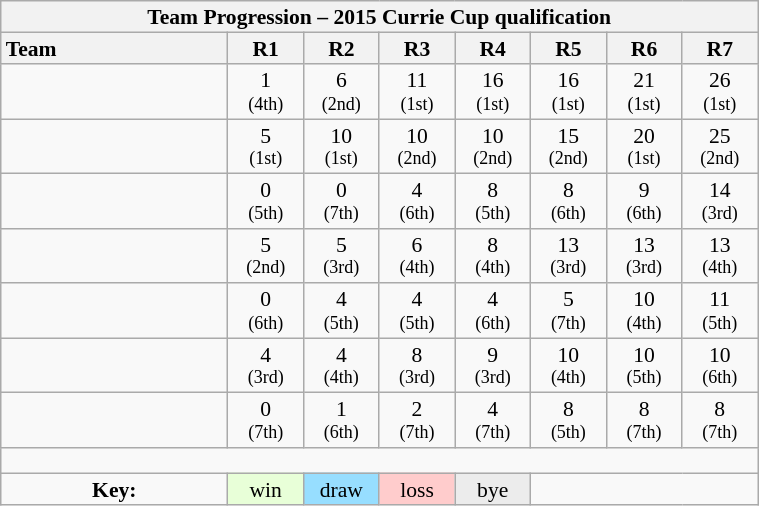<table class="wikitable collapsible" style="text-align:center; line-height:100%; width:40%; font-size:90%">
<tr>
<th colspan=100%>Team Progression – 2015 Currie Cup qualification</th>
</tr>
<tr>
<th style="text-align:left; width:30%;">Team</th>
<th style="width:10%;">R1</th>
<th style="width:10%;">R2</th>
<th style="width:10%;">R3</th>
<th style="width:10%;">R4</th>
<th style="width:10%;">R5</th>
<th style="width:10%;">R6</th>
<th style="width:10%;">R7</th>
</tr>
<tr>
<td align=left></td>
<td>1 <br><small>(4th)</small></td>
<td>6 <br><small>(2nd)</small></td>
<td>11 <br><small>(1st)</small></td>
<td>16 <br><small>(1st)</small></td>
<td>16 <br><small>(1st)</small></td>
<td>21 <br><small>(1st)</small></td>
<td>26 <br><small>(1st)</small></td>
</tr>
<tr>
<td align=left></td>
<td>5 <br><small>(1st)</small></td>
<td>10 <br><small>(1st)</small></td>
<td>10 <br><small>(2nd)</small></td>
<td>10 <br><small>(2nd)</small></td>
<td>15 <br><small>(2nd)</small></td>
<td>20 <br><small>(1st)</small></td>
<td>25 <br><small>(2nd)</small></td>
</tr>
<tr>
<td align=left></td>
<td>0 <br><small>(5th)</small></td>
<td>0 <br><small>(7th)</small></td>
<td>4 <br><small>(6th)</small></td>
<td>8 <br><small>(5th)</small></td>
<td>8 <br><small>(6th)</small></td>
<td>9 <br><small>(6th)</small></td>
<td>14 <br><small>(3rd)</small></td>
</tr>
<tr>
<td align=left></td>
<td>5 <br><small>(2nd)</small></td>
<td>5 <br><small>(3rd)</small></td>
<td>6 <br><small>(4th)</small></td>
<td>8 <br><small>(4th)</small></td>
<td>13 <br><small>(3rd)</small></td>
<td>13 <br><small>(3rd)</small></td>
<td>13 <br><small>(4th)</small></td>
</tr>
<tr>
<td align=left></td>
<td>0 <br><small>(6th)</small></td>
<td>4 <br><small>(5th)</small></td>
<td>4 <br><small>(5th)</small></td>
<td>4 <br><small>(6th)</small></td>
<td>5 <br><small>(7th)</small></td>
<td>10 <br><small>(4th)</small></td>
<td>11 <br><small>(5th)</small></td>
</tr>
<tr>
<td align=left></td>
<td>4 <br><small>(3rd)</small></td>
<td>4 <br><small>(4th)</small></td>
<td>8 <br><small>(3rd)</small></td>
<td>9 <br><small>(3rd)</small></td>
<td>10 <br><small>(4th)</small></td>
<td>10 <br><small>(5th)</small></td>
<td>10 <br><small>(6th)</small></td>
</tr>
<tr>
<td align=left></td>
<td>0 <br><small>(7th)</small></td>
<td>1 <br><small>(6th)</small></td>
<td>2 <br><small>(7th)</small></td>
<td>4 <br><small>(7th)</small></td>
<td>8 <br><small>(5th)</small></td>
<td>8 <br><small>(7th)</small></td>
<td>8 <br><small>(7th)</small></td>
</tr>
<tr>
<td colspan="100%" style="text-align:center; height: 10px;"></td>
</tr>
<tr>
<td><strong>Key:</strong></td>
<td style="background:#E8FFD8;">win</td>
<td style="background:#97DEFF;">draw</td>
<td style="background:#FFCCCC;">loss</td>
<td style="background:#ECECEC;">bye</td>
<td colspan="100%"></td>
</tr>
</table>
